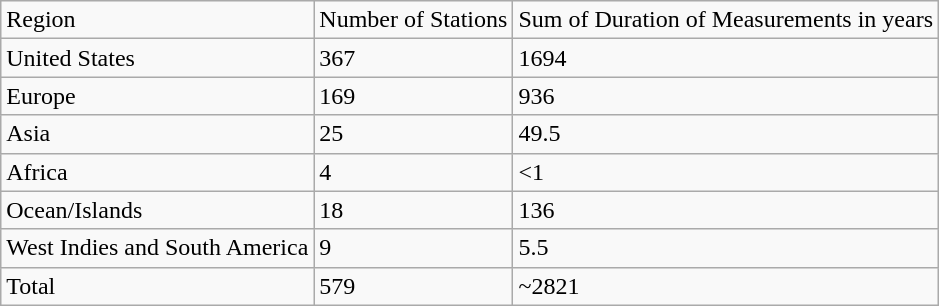<table class="wikitable">
<tr>
<td>Region</td>
<td>Number of Stations</td>
<td>Sum of Duration of Measurements in years</td>
</tr>
<tr>
<td>United States</td>
<td>367</td>
<td>1694</td>
</tr>
<tr>
<td>Europe</td>
<td>169</td>
<td>936</td>
</tr>
<tr>
<td>Asia</td>
<td>25</td>
<td>49.5</td>
</tr>
<tr>
<td>Africa</td>
<td>4</td>
<td><1</td>
</tr>
<tr>
<td>Ocean/Islands</td>
<td>18</td>
<td>136</td>
</tr>
<tr>
<td>West Indies and South America</td>
<td>9</td>
<td>5.5</td>
</tr>
<tr>
<td>Total</td>
<td>579</td>
<td>~2821</td>
</tr>
</table>
